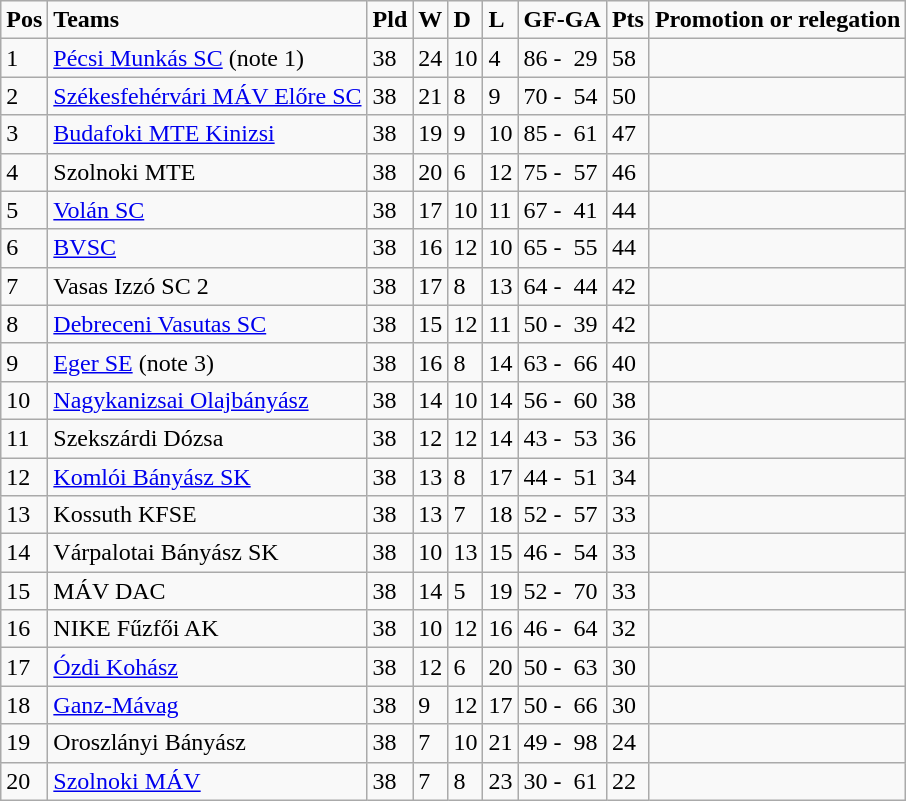<table class="wikitable">
<tr>
<td><strong>Pos</strong></td>
<td><strong>Teams</strong></td>
<td><strong>Pld</strong></td>
<td><strong>W</strong></td>
<td><strong>D</strong></td>
<td><strong>L</strong></td>
<td><strong>GF-GA</strong></td>
<td><strong>Pts</strong></td>
<td><strong>Promotion or relegation</strong></td>
</tr>
<tr>
<td>1</td>
<td><a href='#'>Pécsi Munkás SC</a> (note 1)</td>
<td>38</td>
<td>24</td>
<td>10</td>
<td>4</td>
<td>86 -  29</td>
<td>58</td>
<td></td>
</tr>
<tr>
<td>2</td>
<td><a href='#'>Székesfehérvári MÁV Előre SC</a></td>
<td>38</td>
<td>21</td>
<td>8</td>
<td>9</td>
<td>70 -  54</td>
<td>50</td>
<td></td>
</tr>
<tr>
<td>3</td>
<td><a href='#'>Budafoki MTE Kinizsi</a></td>
<td>38</td>
<td>19</td>
<td>9</td>
<td>10</td>
<td>85 -  61</td>
<td>47</td>
<td></td>
</tr>
<tr>
<td>4</td>
<td>Szolnoki MTE</td>
<td>38</td>
<td>20</td>
<td>6</td>
<td>12</td>
<td>75 -  57</td>
<td>46</td>
<td></td>
</tr>
<tr>
<td>5</td>
<td><a href='#'>Volán SC</a></td>
<td>38</td>
<td>17</td>
<td>10</td>
<td>11</td>
<td>67 -  41</td>
<td>44</td>
<td></td>
</tr>
<tr>
<td>6</td>
<td><a href='#'>BVSC</a></td>
<td>38</td>
<td>16</td>
<td>12</td>
<td>10</td>
<td>65 -  55</td>
<td>44</td>
<td></td>
</tr>
<tr>
<td>7</td>
<td>Vasas Izzó SC 2</td>
<td>38</td>
<td>17</td>
<td>8</td>
<td>13</td>
<td>64 -  44</td>
<td>42</td>
<td></td>
</tr>
<tr>
<td>8</td>
<td><a href='#'>Debreceni Vasutas SC</a></td>
<td>38</td>
<td>15</td>
<td>12</td>
<td>11</td>
<td>50 -  39</td>
<td>42</td>
<td></td>
</tr>
<tr>
<td>9</td>
<td><a href='#'>Eger SE</a> (note 3)</td>
<td>38</td>
<td>16</td>
<td>8</td>
<td>14</td>
<td>63 -  66</td>
<td>40</td>
<td></td>
</tr>
<tr>
<td>10</td>
<td><a href='#'>Nagykanizsai Olajbányász</a></td>
<td>38</td>
<td>14</td>
<td>10</td>
<td>14</td>
<td>56 -  60</td>
<td>38</td>
<td></td>
</tr>
<tr>
<td>11</td>
<td>Szekszárdi Dózsa</td>
<td>38</td>
<td>12</td>
<td>12</td>
<td>14</td>
<td>43 -  53</td>
<td>36</td>
<td></td>
</tr>
<tr>
<td>12</td>
<td><a href='#'>Komlói Bányász SK</a></td>
<td>38</td>
<td>13</td>
<td>8</td>
<td>17</td>
<td>44 -  51</td>
<td>34</td>
<td></td>
</tr>
<tr>
<td>13</td>
<td>Kossuth KFSE</td>
<td>38</td>
<td>13</td>
<td>7</td>
<td>18</td>
<td>52 -  57</td>
<td>33</td>
<td></td>
</tr>
<tr>
<td>14</td>
<td>Várpalotai Bányász SK</td>
<td>38</td>
<td>10</td>
<td>13</td>
<td>15</td>
<td>46 -  54</td>
<td>33</td>
<td></td>
</tr>
<tr>
<td>15</td>
<td>MÁV DAC</td>
<td>38</td>
<td>14</td>
<td>5</td>
<td>19</td>
<td>52 -  70</td>
<td>33</td>
<td></td>
</tr>
<tr>
<td>16</td>
<td>NIKE Fűzfői AK</td>
<td>38</td>
<td>10</td>
<td>12</td>
<td>16</td>
<td>46 -  64</td>
<td>32</td>
<td></td>
</tr>
<tr>
<td>17</td>
<td><a href='#'>Ózdi Kohász</a></td>
<td>38</td>
<td>12</td>
<td>6</td>
<td>20</td>
<td>50 -  63</td>
<td>30</td>
<td></td>
</tr>
<tr>
<td>18</td>
<td><a href='#'>Ganz-Mávag</a></td>
<td>38</td>
<td>9</td>
<td>12</td>
<td>17</td>
<td>50 -  66</td>
<td>30</td>
<td></td>
</tr>
<tr>
<td>19</td>
<td>Oroszlányi Bányász</td>
<td>38</td>
<td>7</td>
<td>10</td>
<td>21</td>
<td>49 -  98</td>
<td>24</td>
<td></td>
</tr>
<tr>
<td>20</td>
<td><a href='#'>Szolnoki MÁV</a></td>
<td>38</td>
<td>7</td>
<td>8</td>
<td>23</td>
<td>30 -  61</td>
<td>22</td>
<td></td>
</tr>
</table>
